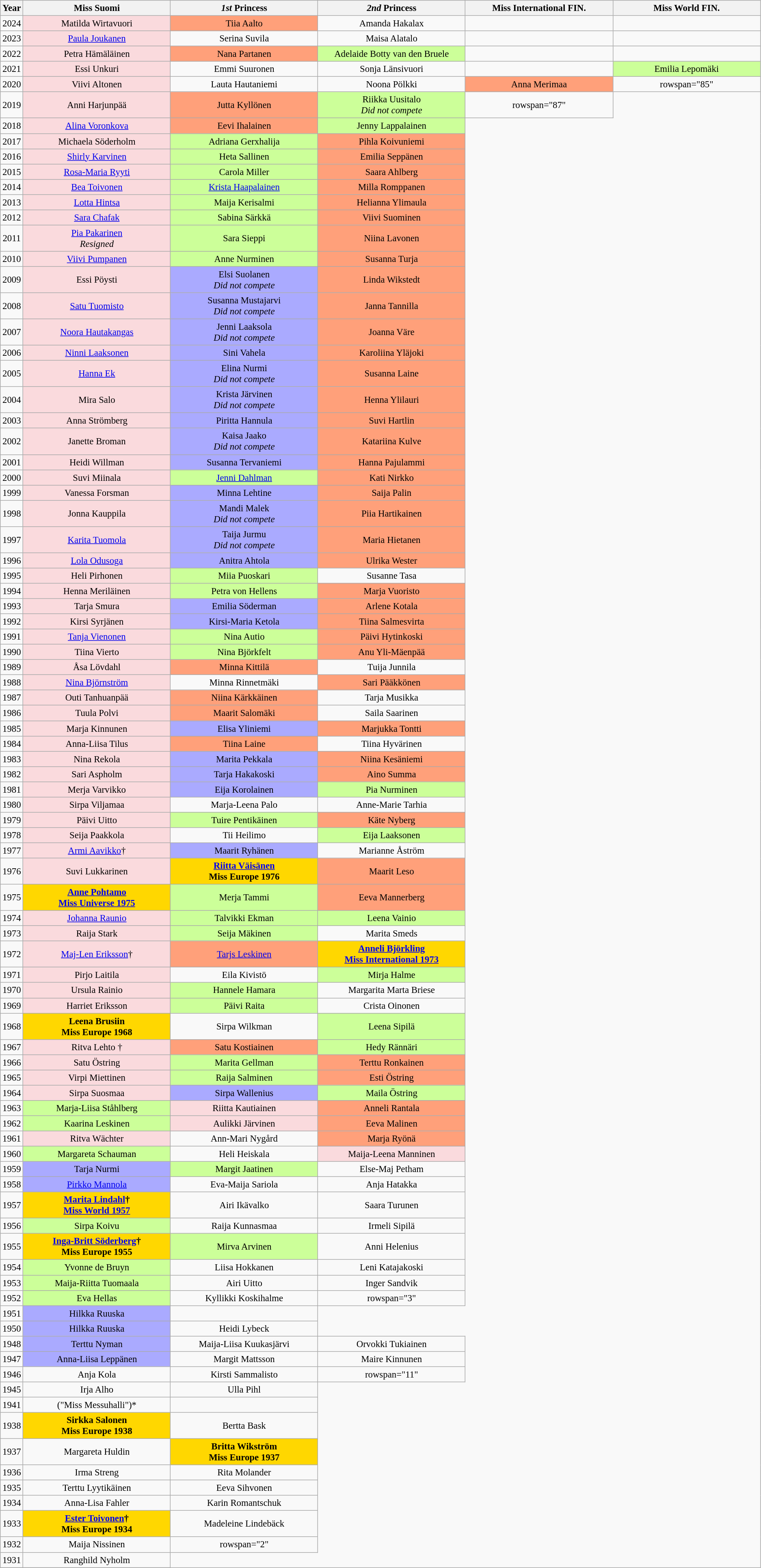<table class="wikitable sortable" style="font-size:95%; text-align:center;">
<tr>
<th !width="80">Year</th>
<th width="250">Miss Suomi</th>
<th width="250"><em>1st</em> Princess</th>
<th width="250"><em>2nd</em> Princess</th>
<th width="250">Miss International FIN.</th>
<th width="250">Miss World FIN.</th>
</tr>
<tr>
<td>2024</td>
<td style="background:#FADADD;">Matilda Wirtavuori</td>
<td style="background:#FFA07A;">Tiia Aalto</td>
<td>Amanda Hakalax</td>
<td></td>
<td></td>
</tr>
<tr>
<td>2023</td>
<td style="background:#FADADD;"><a href='#'>Paula Joukanen</a></td>
<td>Serina Suvila</td>
<td>Maisa Alatalo</td>
<td></td>
<td></td>
</tr>
<tr>
<td>2022</td>
<td style="background:#FADADD;">Petra Hämäläinen</td>
<td style="background:#FFA07A;">Nana Partanen</td>
<td style="background:#CCFF99;">Adelaide Botty van den Bruele</td>
<td></td>
<td></td>
</tr>
<tr>
<td>2021</td>
<td style="background:#FADADD;">Essi Unkuri</td>
<td>Emmi Suuronen</td>
<td>Sonja Länsivuori</td>
<td></td>
<td style="background:#CCFF99;">Emilia Lepomäki</td>
</tr>
<tr>
<td>2020</td>
<td style="background:#FADADD;">Viivi Altonen</td>
<td>Lauta Hautaniemi</td>
<td>Noona Pölkki</td>
<td style="background:#FFA07A;">Anna Merimaa</td>
<td>rowspan="85" </td>
</tr>
<tr>
<td>2019</td>
<td style="background:#FADADD;">Anni Harjunpää</td>
<td style="background:#FFA07A;">Jutta Kyllönen</td>
<td style="background:#CCFF99;">Riikka Uusitalo<br><em>Did not compete</em></td>
<td>rowspan="87" </td>
</tr>
<tr>
<td>2018</td>
<td style="background:#FADADD;"><a href='#'>Alina Voronkova</a></td>
<td style="background:#FFA07A;">Eevi Ihalainen</td>
<td style="background:#CCFF99;">Jenny Lappalainen</td>
</tr>
<tr>
<td>2017</td>
<td style="background:#FADADD;">Michaela Söderholm</td>
<td style="background:#CCFF99;">Adriana Gerxhalija</td>
<td style="background:#FFA07A;">Pihla Koivuniemi</td>
</tr>
<tr>
<td>2016</td>
<td style="background:#FADADD;"><a href='#'>Shirly Karvinen</a></td>
<td style="background:#CCFF99;">Heta Sallinen</td>
<td style="background:#FFA07A;">Emilia Seppänen</td>
</tr>
<tr>
<td>2015</td>
<td style="background:#FADADD;"><a href='#'>Rosa-Maria Ryyti</a></td>
<td style="background:#CCFF99;">Carola Miller</td>
<td style="background:#FFA07A;">Saara Ahlberg</td>
</tr>
<tr>
<td>2014</td>
<td style="background:#FADADD;"><a href='#'>Bea Toivonen</a></td>
<td style="background:#CCFF99;"><a href='#'>Krista Haapalainen</a></td>
<td style="background:#FFA07A;">Milla Romppanen</td>
</tr>
<tr>
<td>2013</td>
<td style="background:#FADADD;"><a href='#'>Lotta Hintsa</a></td>
<td style="background:#CCFF99;">Maija Kerisalmi</td>
<td style="background:#FFA07A;">Helianna Ylimaula</td>
</tr>
<tr>
<td>2012</td>
<td style="background:#FADADD;"><a href='#'>Sara Chafak</a></td>
<td style="background:#CCFF99;">Sabina Särkkä</td>
<td style="background:#FFA07A;">Viivi Suominen</td>
</tr>
<tr>
<td>2011</td>
<td style="background:#FADADD;"><a href='#'>Pia Pakarinen</a><br><em>Resigned</em></td>
<td style="background:#CCFF99;">Sara Sieppi</td>
<td style="background:#FFA07A;">Niina Lavonen</td>
</tr>
<tr>
<td>2010</td>
<td style="background:#FADADD;"><a href='#'>Viivi Pumpanen</a></td>
<td style="background:#CCFF99;">Anne Nurminen</td>
<td style="background:#FFA07A;">Susanna Turja</td>
</tr>
<tr>
<td>2009</td>
<td style="background:#FADADD;">Essi Pöysti</td>
<td style="background:#AAAAFF;">Elsi Suolanen<br><em>Did not compete</em></td>
<td style="background:#FFA07A;">Linda Wikstedt</td>
</tr>
<tr>
<td>2008</td>
<td style="background:#FADADD;"><a href='#'>Satu Tuomisto</a></td>
<td style="background:#AAAAFF;">Susanna Mustajarvi<br><em>Did not compete</em></td>
<td style="background:#FFA07A;">Janna Tannilla</td>
</tr>
<tr>
<td>2007</td>
<td style="background:#FADADD;"><a href='#'>Noora Hautakangas</a></td>
<td style="background:#AAAAFF;">Jenni Laaksola<br><em>Did not compete</em></td>
<td style="background:#FFA07A;">Joanna Väre</td>
</tr>
<tr>
<td>2006</td>
<td style="background:#FADADD;"><a href='#'>Ninni Laaksonen</a></td>
<td style="background:#AAAAFF;">Sini Vahela</td>
<td style="background:#FFA07A;">Karoliina Yläjoki</td>
</tr>
<tr>
<td>2005</td>
<td style="background:#FADADD;"><a href='#'>Hanna Ek</a></td>
<td style="background:#AAAAFF;">Elina Nurmi<br><em>Did not compete</em></td>
<td style="background:#FFA07A;">Susanna Laine</td>
</tr>
<tr>
<td>2004</td>
<td style="background:#FADADD;">Mira Salo</td>
<td style="background:#AAAAFF;">Krista Järvinen<br><em>Did not compete</em></td>
<td style="background:#FFA07A;">Henna Ylilauri</td>
</tr>
<tr>
<td>2003</td>
<td style="background:#FADADD;">Anna Strömberg</td>
<td style="background:#AAAAFF;">Piritta Hannula</td>
<td style="background:#FFA07A;">Suvi Hartlin</td>
</tr>
<tr>
<td>2002</td>
<td style="background:#FADADD;">Janette Broman</td>
<td style="background:#AAAAFF;">Kaisa Jaako<br><em>Did not compete</em></td>
<td style="background:#FFA07A;">Katariina Kulve</td>
</tr>
<tr>
<td>2001</td>
<td style="background:#FADADD;">Heidi Willman</td>
<td style="background:#AAAAFF;">Susanna Tervaniemi</td>
<td style="background:#FFA07A;">Hanna Pajulammi</td>
</tr>
<tr>
<td>2000</td>
<td style="background:#FADADD;">Suvi Miinala</td>
<td style="background:#CCFF99;"><a href='#'>Jenni Dahlman</a></td>
<td style="background:#FFA07A;">Kati Nirkko</td>
</tr>
<tr>
<td>1999</td>
<td style="background:#FADADD;">Vanessa Forsman</td>
<td style="background:#AAAAFF;">Minna Lehtine</td>
<td style="background:#FFA07A;">Saija Palin</td>
</tr>
<tr>
<td>1998</td>
<td style="background:#FADADD;">Jonna Kauppila</td>
<td style="background:#AAAAFF;">Mandi Malek<br><em>Did not compete</em></td>
<td style="background:#FFA07A;">Piia Hartikainen</td>
</tr>
<tr>
<td>1997</td>
<td style="background:#FADADD;"><a href='#'>Karita Tuomola</a></td>
<td style="background:#AAAAFF;">Taija Jurmu<br><em>Did not compete</em></td>
<td style="background:#FFA07A;">Maria Hietanen</td>
</tr>
<tr>
<td>1996</td>
<td style="background:#FADADD;"><a href='#'>Lola Odusoga</a></td>
<td style="background:#AAAAFF;">Anitra Ahtola</td>
<td style="background:#FFA07A;">Ulrika Wester</td>
</tr>
<tr>
<td>1995</td>
<td style="background:#FADADD;">Heli Pirhonen</td>
<td style="background:#CCFF99;">Miia Puoskari</td>
<td>Susanne Tasa</td>
</tr>
<tr>
<td>1994</td>
<td style="background:#FADADD;">Henna Meriläinen</td>
<td style="background:#CCFF99;">Petra von Hellens</td>
<td style="background:#FFA07A;">Marja Vuoristo</td>
</tr>
<tr>
<td>1993</td>
<td style="background:#FADADD;">Tarja Smura</td>
<td style="background:#AAAAFF;">Emilia Söderman</td>
<td style="background:#FFA07A;">Arlene Kotala</td>
</tr>
<tr>
<td>1992</td>
<td style="background:#FADADD;">Kirsi Syrjänen</td>
<td style="background:#AAAAFF;">Kirsi-Maria Ketola</td>
<td style="background:#FFA07A;">Tiina Salmesvirta</td>
</tr>
<tr>
<td>1991</td>
<td style="background:#FADADD;"><a href='#'>Tanja Vienonen</a></td>
<td style="background:#CCFF99;">Nina Autio</td>
<td style="background:#FFA07A;">Päivi Hytinkoski</td>
</tr>
<tr>
<td>1990</td>
<td style="background:#FADADD;">Tiina Vierto</td>
<td style="background:#CCFF99;">Nina Björkfelt</td>
<td style="background:#FFA07A;">Anu Yli-Mäenpää</td>
</tr>
<tr>
<td>1989</td>
<td style="background:#FADADD;">Åsa Lövdahl</td>
<td style="background:#FFA07A;">Minna Kittilä</td>
<td>Tuija Junnila</td>
</tr>
<tr>
<td>1988</td>
<td style="background:#FADADD;"><a href='#'>Nina Björnström</a></td>
<td>Minna Rinnetmäki</td>
<td style="background:#FFA07A;">Sari Pääkkönen</td>
</tr>
<tr>
<td>1987</td>
<td style="background:#FADADD;">Outi Tanhuanpää</td>
<td style="background:#FFA07A;">Niina Kärkkäinen</td>
<td>Tarja Musikka</td>
</tr>
<tr>
<td>1986</td>
<td style="background:#FADADD;">Tuula Polvi</td>
<td style="background:#FFA07A;">Maarit Salomäki</td>
<td>Saila Saarinen</td>
</tr>
<tr>
<td>1985</td>
<td style="background:#FADADD;">Marja Kinnunen</td>
<td style="background:#AAAAFF;">Elisa Yliniemi</td>
<td style="background:#FFA07A;">Marjukka Tontti</td>
</tr>
<tr>
<td>1984</td>
<td style="background:#FADADD;">Anna-Liisa Tilus</td>
<td style="background:#FFA07A;">Tiina Laine</td>
<td>Tiina Hyvärinen</td>
</tr>
<tr>
<td>1983</td>
<td style="background:#FADADD;">Nina Rekola</td>
<td style="background:#AAAAFF;">Marita Pekkala</td>
<td style="background:#FFA07A;">Niina Kesäniemi</td>
</tr>
<tr>
<td>1982</td>
<td style="background:#FADADD;">Sari Aspholm</td>
<td style="background:#AAAAFF;">Tarja Hakakoski</td>
<td style="background:#FFA07A;">Aino Summa</td>
</tr>
<tr>
<td>1981</td>
<td style="background:#FADADD;">Merja Varvikko</td>
<td style="background:#AAAAFF;">Eija Korolainen</td>
<td style="background:#CCFF99;">Pia Nurminen</td>
</tr>
<tr>
<td>1980</td>
<td style="background:#FADADD;">Sirpa Viljamaa</td>
<td>Marja-Leena Palo</td>
<td>Anne-Marie Tarhia</td>
</tr>
<tr>
<td>1979</td>
<td style="background:#FADADD;">Päivi Uitto</td>
<td style="background:#CCFF99;">Tuire Pentikäinen</td>
<td style="background:#FFA07A;">Käte Nyberg</td>
</tr>
<tr>
<td>1978</td>
<td style="background:#FADADD;">Seija Paakkola</td>
<td>Tii Heilimo</td>
<td style="background:#CCFF99;">Eija Laaksonen</td>
</tr>
<tr>
<td>1977</td>
<td style="background:#FADADD;"><a href='#'>Armi Aavikko</a>†</td>
<td style="background:#AAAAFF;">Maarit Ryhänen</td>
<td>Marianne Åström</td>
</tr>
<tr>
<td>1976</td>
<td style="background:#FADADD;">Suvi Lukkarinen</td>
<td style="background:GOLD;"><strong><a href='#'>Riitta Väisänen</a><br>Miss Europe 1976</strong></td>
<td style="background:#FFA07A;">Maarit Leso</td>
</tr>
<tr>
<td>1975</td>
<td style="background:GOLD;"><strong><a href='#'>Anne Pohtamo</a><br><a href='#'>Miss Universe 1975</a></strong></td>
<td style="background:#CCFF99;">Merja Tammi</td>
<td style="background:#FFA07A;">Eeva Mannerberg</td>
</tr>
<tr>
<td>1974</td>
<td style="background:#FADADD;"><a href='#'>Johanna Raunio</a></td>
<td style="background:#CCFF99;">Talvikki Ekman</td>
<td style="background:#CCFF99;">Leena Vainio</td>
</tr>
<tr>
<td>1973</td>
<td style="background:#FADADD;">Raija Stark</td>
<td style="background:#CCFF99;">Seija Mäkinen</td>
<td>Marita Smeds</td>
</tr>
<tr>
<td>1972</td>
<td style="background:#FADADD;"><a href='#'>Maj-Len Eriksson</a>†</td>
<td style="background:#FFA07A;"><a href='#'>Tarjs Leskinen</a></td>
<td style="background:GOLD;"><strong><a href='#'>Anneli Björkling</a><br><a href='#'>Miss International 1973</a></strong></td>
</tr>
<tr>
<td>1971</td>
<td style="background:#FADADD;">Pirjo Laitila</td>
<td>Eila Kivistö</td>
<td style="background:#CCFF99;">Mirja Halme</td>
</tr>
<tr>
<td>1970</td>
<td style="background:#FADADD;">Ursula Rainio</td>
<td style="background:#CCFF99;">Hannele Hamara</td>
<td>Margarita Marta Briese</td>
</tr>
<tr>
<td>1969</td>
<td style="background:#FADADD;">Harriet Eriksson</td>
<td style="background:#CCFF99;">Päivi Raita</td>
<td>Crista Oinonen</td>
</tr>
<tr>
<td>1968</td>
<td style="background:GOLD;"><strong>Leena Brusiin<br>Miss Europe 1968</strong></td>
<td>Sirpa Wilkman</td>
<td style="background:#CCFF99;">Leena Sipilä</td>
</tr>
<tr>
<td>1967</td>
<td style="background:#FADADD;">Ritva Lehto †</td>
<td style="background:#FFA07A;">Satu Kostiainen</td>
<td style="background:#CCFF99;">Hedy Rännäri</td>
</tr>
<tr>
<td>1966</td>
<td style="background:#FADADD;">Satu Östring</td>
<td style="background:#CCFF99;">Marita Gellman</td>
<td style="background:#FFA07A;">Terttu Ronkainen</td>
</tr>
<tr>
<td>1965</td>
<td style="background:#FADADD;">Virpi Miettinen</td>
<td style="background:#CCFF99;">Raija Salminen</td>
<td style="background:#FFA07A;">Esti Östring</td>
</tr>
<tr>
<td>1964</td>
<td style="background:#FADADD;">Sirpa Suosmaa</td>
<td style="background:#AAAAFF;">Sirpa Wallenius</td>
<td style="background:#CCFF99;">Maila Östring</td>
</tr>
<tr>
<td>1963</td>
<td style="background:#CCFF99;">Marja-Liisa Ståhlberg</td>
<td style="background:#FADADD;">Riitta Kautiainen</td>
<td style="background:#FFA07A;">Anneli Rantala</td>
</tr>
<tr>
<td>1962</td>
<td style="background:#CCFF99;">Kaarina Leskinen</td>
<td style="background:#FADADD;">Aulikki Järvinen</td>
<td style="background:#FFA07A;">Eeva Malinen</td>
</tr>
<tr>
<td>1961</td>
<td style="background:#FADADD;">Ritva Wächter</td>
<td>Ann-Mari Nygård</td>
<td style="background:#FFA07A;">Marja Ryönä</td>
</tr>
<tr>
<td>1960</td>
<td style="background:#CCFF99;">Margareta Schauman</td>
<td>Heli Heiskala</td>
<td style="background:#FADADD;">Maija-Leena Manninen</td>
</tr>
<tr>
<td>1959</td>
<td style="background:#AAAAFF;">Tarja Nurmi</td>
<td style="background:#CCFF99;">Margit Jaatinen</td>
<td>Else-Maj Petham</td>
</tr>
<tr>
<td>1958</td>
<td style="background:#AAAAFF;"><a href='#'>Pirkko Mannola</a></td>
<td>Eva-Maija Sariola</td>
<td>Anja Hatakka</td>
</tr>
<tr>
<td>1957</td>
<td style="background:GOLD;"><strong><a href='#'>Marita Lindahl</a>†<br><a href='#'>Miss World 1957</a></strong></td>
<td>Airi Ikävalko</td>
<td>Saara Turunen</td>
</tr>
<tr>
<td>1956</td>
<td style="background:#CCFF99;">Sirpa Koivu</td>
<td>Raija Kunnasmaa</td>
<td>Irmeli Sipilä</td>
</tr>
<tr>
<td>1955</td>
<td style="background:GOLD;"><strong><a href='#'>Inga-Britt Söderberg</a>†<br>Miss Europe 1955</strong></td>
<td style="background:#CCFF99;">Mirva Arvinen</td>
<td>Anni Helenius</td>
</tr>
<tr>
<td>1954</td>
<td style="background:#CCFF99;">Yvonne de Bruyn</td>
<td>Liisa Hokkanen</td>
<td>Leni Katajakoski</td>
</tr>
<tr>
<td>1953</td>
<td style="background:#CCFF99;">Maija-Riitta Tuomaala</td>
<td>Airi Uitto</td>
<td>Inger Sandvik</td>
</tr>
<tr>
<td>1952</td>
<td style="background:#CCFF99;">Eva Hellas</td>
<td>Kyllikki Koskihalme</td>
<td>rowspan="3" </td>
</tr>
<tr>
<td>1951</td>
<td style="background:#AAAAFF;">Hilkka Ruuska</td>
<td></td>
</tr>
<tr>
<td>1950</td>
<td style="background:#AAAAFF;">Hilkka Ruuska</td>
<td>Heidi Lybeck</td>
</tr>
<tr>
<td>1948</td>
<td style="background:#AAAAFF;">Terttu Nyman</td>
<td>Maija-Liisa Kuukasjärvi</td>
<td>Orvokki Tukiainen</td>
</tr>
<tr>
<td>1947</td>
<td style="background:#AAAAFF;">Anna-Liisa Leppänen</td>
<td>Margit Mattsson</td>
<td>Maire Kinnunen</td>
</tr>
<tr>
<td>1946</td>
<td>Anja Kola</td>
<td>Kirsti Sammalisto</td>
<td>rowspan="11" </td>
</tr>
<tr>
<td>1945</td>
<td>Irja Alho</td>
<td>Ulla Pihl</td>
</tr>
<tr>
<td>1941</td>
<td>("Miss Messuhalli")*</td>
<td></td>
</tr>
<tr>
<td>1938</td>
<td style="background:GOLD;"><strong>Sirkka Salonen<br>Miss Europe 1938</strong></td>
<td>Bertta Bask</td>
</tr>
<tr>
<td>1937</td>
<td>Margareta Huldin</td>
<td style="background:GOLD;"><strong>Britta Wikström<br>Miss Europe 1937</strong></td>
</tr>
<tr>
<td>1936</td>
<td>Irma Streng</td>
<td>Rita Molander</td>
</tr>
<tr>
<td>1935</td>
<td>Terttu Lyytikäinen</td>
<td>Eeva Sihvonen</td>
</tr>
<tr>
<td>1934</td>
<td>Anna-Lisa Fahler</td>
<td>Karin Romantschuk</td>
</tr>
<tr>
<td>1933</td>
<td style="background:GOLD;"><strong><a href='#'>Ester Toivonen</a>†<br>Miss Europe 1934</strong></td>
<td>Madeleine Lindebäck</td>
</tr>
<tr>
<td>1932</td>
<td>Maija Nissinen</td>
<td>rowspan="2" </td>
</tr>
<tr>
<td>1931</td>
<td>Ranghild Nyholm</td>
</tr>
<tr>
</tr>
</table>
